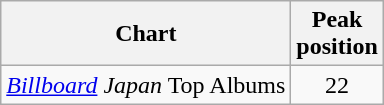<table class="wikitable sortable">
<tr>
<th>Chart</th>
<th>Peak<br>position</th>
</tr>
<tr>
<td><em><a href='#'>Billboard</a> Japan</em> Top Albums</td>
<td align="center">22</td>
</tr>
</table>
